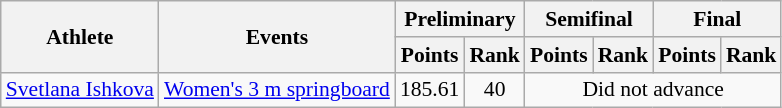<table class=wikitable style="font-size:90%">
<tr>
<th rowspan="2">Athlete</th>
<th rowspan="2">Events</th>
<th colspan="2">Preliminary</th>
<th colspan="2">Semifinal</th>
<th colspan="2">Final</th>
</tr>
<tr>
<th>Points</th>
<th>Rank</th>
<th>Points</th>
<th>Rank</th>
<th>Points</th>
<th>Rank</th>
</tr>
<tr>
<td><a href='#'>Svetlana Ishkova</a></td>
<td><a href='#'>Women's 3 m springboard</a></td>
<td style="text-align:center;">185.61</td>
<td style="text-align:center;">40</td>
<td style="text-align:center;" colspan="4">Did not advance</td>
</tr>
</table>
